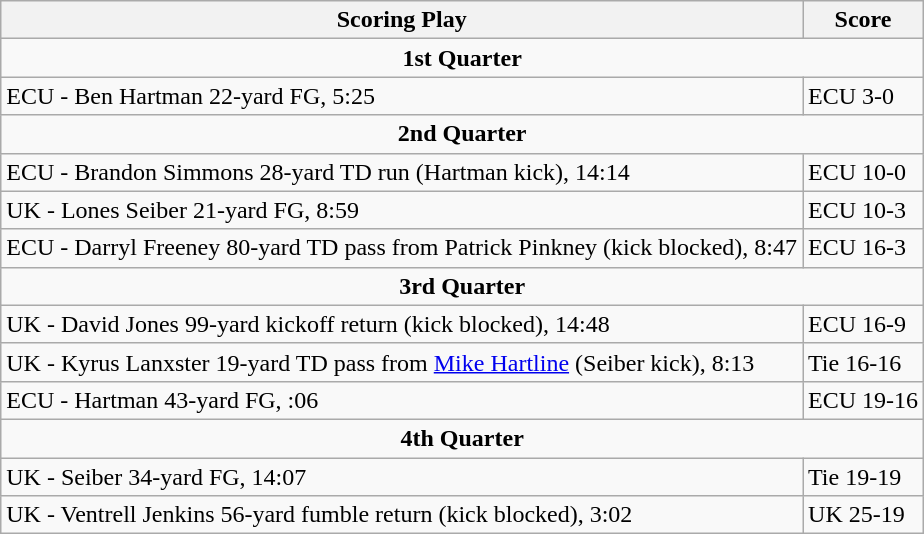<table class="wikitable">
<tr>
<th>Scoring Play</th>
<th>Score</th>
</tr>
<tr>
<td colspan="4" style="text-align:center;"><strong>1st Quarter</strong></td>
</tr>
<tr>
<td>ECU - Ben Hartman 22-yard FG, 5:25</td>
<td>ECU 3-0</td>
</tr>
<tr>
<td colspan="4" style="text-align:center;"><strong>2nd Quarter</strong></td>
</tr>
<tr>
<td>ECU - Brandon Simmons 28-yard TD run (Hartman kick), 14:14</td>
<td>ECU 10-0</td>
</tr>
<tr>
<td>UK - Lones Seiber 21-yard FG, 8:59</td>
<td>ECU 10-3</td>
</tr>
<tr>
<td>ECU - Darryl Freeney 80-yard TD pass from Patrick Pinkney (kick blocked), 8:47</td>
<td>ECU 16-3</td>
</tr>
<tr>
<td colspan="4" style="text-align:center;"><strong>3rd Quarter</strong></td>
</tr>
<tr>
<td>UK - David Jones 99-yard kickoff return (kick blocked), 14:48</td>
<td>ECU 16-9</td>
</tr>
<tr>
<td>UK - Kyrus Lanxster 19-yard TD pass from <a href='#'>Mike Hartline</a> (Seiber kick), 8:13</td>
<td>Tie 16-16</td>
</tr>
<tr>
<td>ECU - Hartman 43-yard FG, :06</td>
<td>ECU 19-16</td>
</tr>
<tr>
<td colspan="4" style="text-align:center;"><strong>4th Quarter</strong></td>
</tr>
<tr>
<td>UK - Seiber 34-yard FG, 14:07</td>
<td>Tie 19-19</td>
</tr>
<tr>
<td>UK - Ventrell Jenkins 56-yard fumble return (kick blocked), 3:02</td>
<td>UK 25-19</td>
</tr>
</table>
